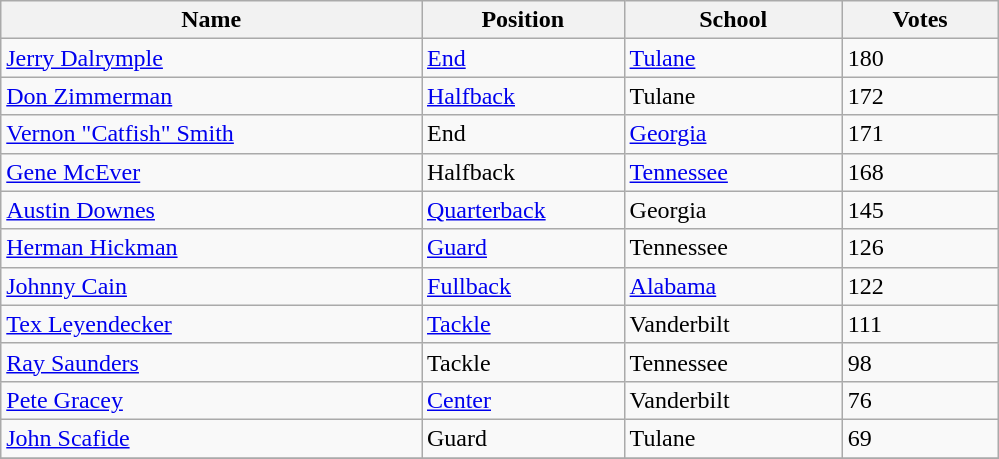<table class="wikitable sortable">
<tr>
<th bgcolor="#DDDDFF" width="27%">Name</th>
<th bgcolor="#DDDDFF" width="13%">Position</th>
<th bgcolor="#DDDDFF" width="14%">School</th>
<th bgcolor="#DDDDFF" width="10%">Votes</th>
</tr>
<tr align="left">
<td><a href='#'>Jerry Dalrymple</a></td>
<td><a href='#'>End</a></td>
<td><a href='#'>Tulane</a></td>
<td>180</td>
</tr>
<tr align="left">
<td><a href='#'>Don Zimmerman</a></td>
<td><a href='#'>Halfback</a></td>
<td>Tulane</td>
<td>172</td>
</tr>
<tr align="left">
<td><a href='#'>Vernon "Catfish" Smith</a></td>
<td>End</td>
<td><a href='#'>Georgia</a></td>
<td>171</td>
</tr>
<tr align="left">
<td><a href='#'>Gene McEver</a></td>
<td>Halfback</td>
<td><a href='#'>Tennessee</a></td>
<td>168</td>
</tr>
<tr align="left">
<td><a href='#'>Austin Downes</a></td>
<td><a href='#'>Quarterback</a></td>
<td>Georgia</td>
<td>145</td>
</tr>
<tr align="left">
<td><a href='#'>Herman Hickman</a></td>
<td><a href='#'>Guard</a></td>
<td>Tennessee</td>
<td>126</td>
</tr>
<tr align="left">
<td><a href='#'>Johnny Cain</a></td>
<td><a href='#'>Fullback</a></td>
<td><a href='#'>Alabama</a></td>
<td>122</td>
</tr>
<tr align="left">
<td><a href='#'>Tex Leyendecker</a></td>
<td><a href='#'>Tackle</a></td>
<td>Vanderbilt</td>
<td>111</td>
</tr>
<tr align="left">
<td><a href='#'>Ray Saunders</a></td>
<td>Tackle</td>
<td>Tennessee</td>
<td>98</td>
</tr>
<tr align="left">
<td><a href='#'>Pete Gracey</a></td>
<td><a href='#'>Center</a></td>
<td>Vanderbilt</td>
<td>76</td>
</tr>
<tr align="left">
<td><a href='#'>John Scafide</a></td>
<td>Guard</td>
<td>Tulane</td>
<td>69</td>
</tr>
<tr align="left">
</tr>
</table>
